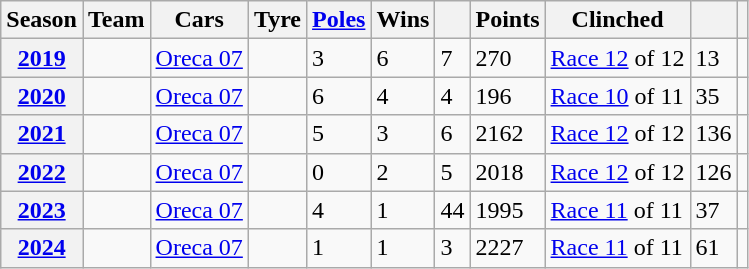<table class="wikitable">
<tr>
<th>Season</th>
<th>Team</th>
<th>Cars</th>
<th>Tyre</th>
<th><a href='#'>Poles</a></th>
<th>Wins</th>
<th></th>
<th>Points</th>
<th>Clinched</th>
<th></th>
<th></th>
</tr>
<tr>
<th><a href='#'>2019</a></th>
<td></td>
<td><a href='#'>Oreca 07</a></td>
<td></td>
<td>3</td>
<td>6</td>
<td>7</td>
<td>270</td>
<td><a href='#'>Race 12</a> of 12</td>
<td>13</td>
<td></td>
</tr>
<tr>
<th><a href='#'>2020</a></th>
<td></td>
<td><a href='#'>Oreca 07</a></td>
<td></td>
<td>6</td>
<td>4</td>
<td>4</td>
<td>196</td>
<td><a href='#'>Race 10</a> of 11</td>
<td>35</td>
<td></td>
</tr>
<tr>
<th><a href='#'>2021</a></th>
<td></td>
<td><a href='#'>Oreca 07</a></td>
<td></td>
<td>5</td>
<td>3</td>
<td>6</td>
<td>2162</td>
<td><a href='#'>Race 12</a> of 12</td>
<td>136</td>
<td></td>
</tr>
<tr>
<th><a href='#'>2022</a></th>
<td></td>
<td><a href='#'>Oreca 07</a></td>
<td></td>
<td>0</td>
<td>2</td>
<td>5</td>
<td>2018</td>
<td><a href='#'>Race 12</a> of 12</td>
<td>126</td>
<td></td>
</tr>
<tr>
<th><a href='#'>2023</a></th>
<td></td>
<td><a href='#'>Oreca 07</a></td>
<td></td>
<td>4</td>
<td>1</td>
<td>44</td>
<td>1995</td>
<td><a href='#'>Race 11</a> of 11</td>
<td>37</td>
<td></td>
</tr>
<tr>
<th><a href='#'>2024</a></th>
<td></td>
<td><a href='#'>Oreca 07</a></td>
<td></td>
<td>1</td>
<td>1</td>
<td>3</td>
<td>2227</td>
<td><a href='#'>Race 11</a> of 11</td>
<td>61</td>
<td></td>
</tr>
</table>
